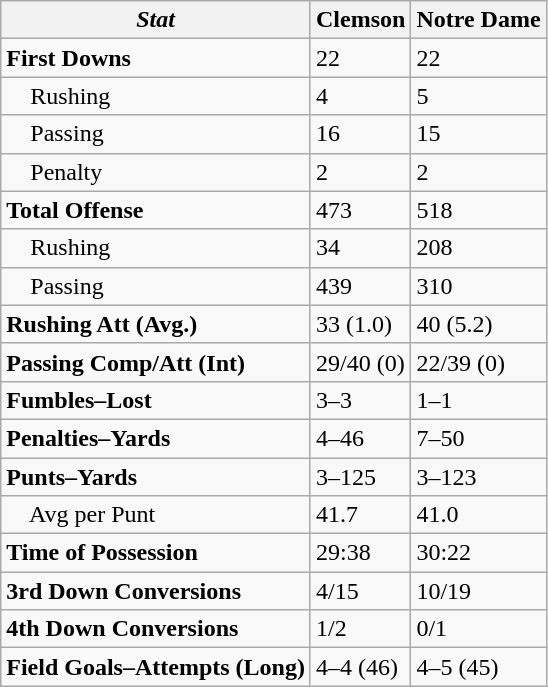<table class="wikitable" style="white-space:nowrap; text-align:left">
<tr>
<th><em>Stat</em></th>
<th style=>Clemson</th>
<th style=>Notre Dame</th>
</tr>
<tr>
<td style="text-align:left;"><strong>First Downs</strong></td>
<td>22</td>
<td>22</td>
</tr>
<tr>
<td style="text-align:left;">    Rushing</td>
<td>4</td>
<td>5</td>
</tr>
<tr>
<td style="text-align:left;">    Passing</td>
<td>16</td>
<td>15</td>
</tr>
<tr>
<td style="text-align:left;">    Penalty</td>
<td>2</td>
<td>2</td>
</tr>
<tr>
<td style="text-align:left;"><strong>Total Offense</strong></td>
<td>473</td>
<td>518</td>
</tr>
<tr>
<td style="text-align:left;">    Rushing</td>
<td>34</td>
<td>208</td>
</tr>
<tr>
<td style="text-align:left;">    Passing</td>
<td>439</td>
<td>310</td>
</tr>
<tr>
<td style="text-align:left;"><strong>Rushing Att (Avg.)</strong></td>
<td>33 (1.0)</td>
<td>40 (5.2)</td>
</tr>
<tr>
<td style="text-align:left;"><strong>Passing Comp/Att (Int)</strong></td>
<td>29/40 (0)</td>
<td>22/39 (0)</td>
</tr>
<tr>
<td style="text-align:left;"><strong>Fumbles–Lost</strong></td>
<td>3–3</td>
<td>1–1</td>
</tr>
<tr>
<td style="text-align:left;"><strong>Penalties–Yards</strong></td>
<td>4–46</td>
<td>7–50</td>
</tr>
<tr>
<td style="text-align:left;"><strong>Punts–Yards</strong></td>
<td>3–125</td>
<td>3–123</td>
</tr>
<tr>
<td style="text-align:left;">    Avg per Punt</td>
<td>41.7</td>
<td>41.0</td>
</tr>
<tr>
<td style="text-align:left;"><strong>Time of Possession</strong></td>
<td>29:38</td>
<td>30:22</td>
</tr>
<tr>
<td style="text-align:left;"><strong>3rd Down Conversions</strong></td>
<td>4/15</td>
<td>10/19</td>
</tr>
<tr>
<td style="text-align:left;"><strong>4th Down Conversions</strong></td>
<td>1/2</td>
<td>0/1</td>
</tr>
<tr>
<td style="text-align:left;"><strong>Field Goals–Attempts (Long)</strong></td>
<td>4–4 (46)</td>
<td>4–5 (45)</td>
</tr>
</table>
